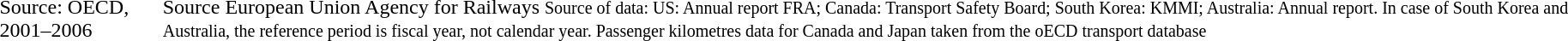<table>
<tr>
<td></td>
<td></td>
</tr>
<tr>
<td>Source: OECD, 2001–2006</td>
<td>Source European Union Agency for Railways <small> Source of data: US: Annual report FRA; Canada: Transport Safety Board; South Korea: KMMI; Australia: Annual report. In case of South Korea and Australia, the reference period is fiscal year, not calendar year. Passenger kilometres data for Canada and Japan taken from the oECD transport database</small></td>
</tr>
</table>
